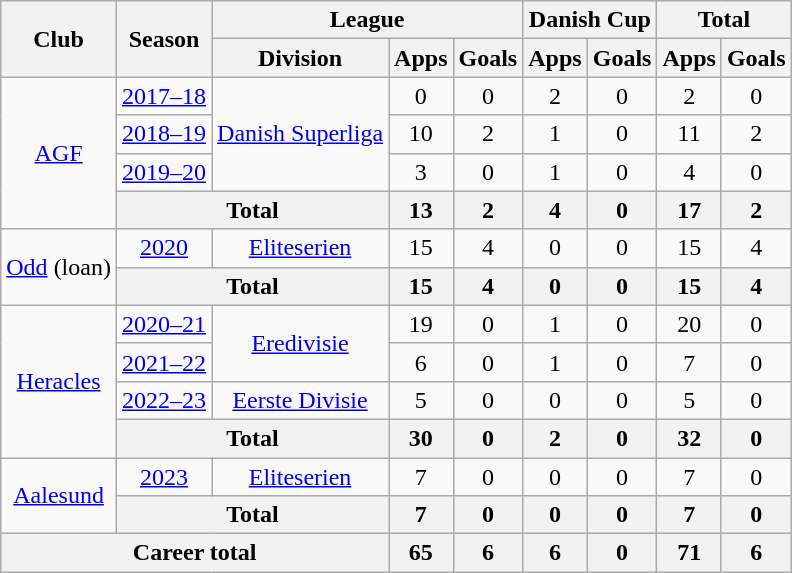<table class="wikitable" style="text-align: center;">
<tr>
<th rowspan=2>Club</th>
<th rowspan=2>Season</th>
<th colspan=3>League</th>
<th colspan=2>Danish Cup</th>
<th colspan=2>Total</th>
</tr>
<tr>
<th>Division</th>
<th>Apps</th>
<th>Goals</th>
<th>Apps</th>
<th>Goals</th>
<th>Apps</th>
<th>Goals</th>
</tr>
<tr>
<td rowspan=4><a href='#'>AGF</a></td>
<td><a href='#'>2017–18</a></td>
<td rowspan=3><a href='#'>Danish Superliga</a></td>
<td>0</td>
<td>0</td>
<td>2</td>
<td>0</td>
<td>2</td>
<td>0</td>
</tr>
<tr>
<td><a href='#'>2018–19</a></td>
<td>10</td>
<td>2</td>
<td>1</td>
<td>0</td>
<td>11</td>
<td>2</td>
</tr>
<tr>
<td><a href='#'>2019–20</a></td>
<td>3</td>
<td>0</td>
<td>1</td>
<td>0</td>
<td>4</td>
<td>0</td>
</tr>
<tr>
<th colspan=2>Total</th>
<th>13</th>
<th>2</th>
<th>4</th>
<th>0</th>
<th>17</th>
<th>2</th>
</tr>
<tr>
<td rowspan=2><a href='#'>Odd</a> (loan)</td>
<td><a href='#'>2020</a></td>
<td rowspan=1><a href='#'>Eliteserien</a></td>
<td>15</td>
<td>4</td>
<td>0</td>
<td>0</td>
<td>15</td>
<td>4</td>
</tr>
<tr>
<th colspan=2>Total</th>
<th>15</th>
<th>4</th>
<th>0</th>
<th>0</th>
<th>15</th>
<th>4</th>
</tr>
<tr>
<td rowspan=4><a href='#'>Heracles</a></td>
<td><a href='#'>2020–21</a></td>
<td rowspan=2><a href='#'>Eredivisie</a></td>
<td>19</td>
<td>0</td>
<td>1</td>
<td>0</td>
<td>20</td>
<td>0</td>
</tr>
<tr>
<td><a href='#'>2021–22</a></td>
<td>6</td>
<td>0</td>
<td>1</td>
<td>0</td>
<td>7</td>
<td>0</td>
</tr>
<tr>
<td><a href='#'>2022–23</a></td>
<td rowspan=1><a href='#'>Eerste Divisie</a></td>
<td>5</td>
<td>0</td>
<td>0</td>
<td>0</td>
<td>5</td>
<td>0</td>
</tr>
<tr>
<th colspan=2>Total</th>
<th>30</th>
<th>0</th>
<th>2</th>
<th>0</th>
<th>32</th>
<th>0</th>
</tr>
<tr>
<td rowspan=2><a href='#'>Aalesund</a></td>
<td><a href='#'>2023</a></td>
<td rowspan=1><a href='#'>Eliteserien</a></td>
<td>7</td>
<td>0</td>
<td>0</td>
<td>0</td>
<td>7</td>
<td>0</td>
</tr>
<tr>
<th colspan=2>Total</th>
<th>7</th>
<th>0</th>
<th>0</th>
<th>0</th>
<th>7</th>
<th>0</th>
</tr>
<tr>
<th colspan=3>Career total</th>
<th>65</th>
<th>6</th>
<th>6</th>
<th>0</th>
<th>71</th>
<th>6</th>
</tr>
</table>
